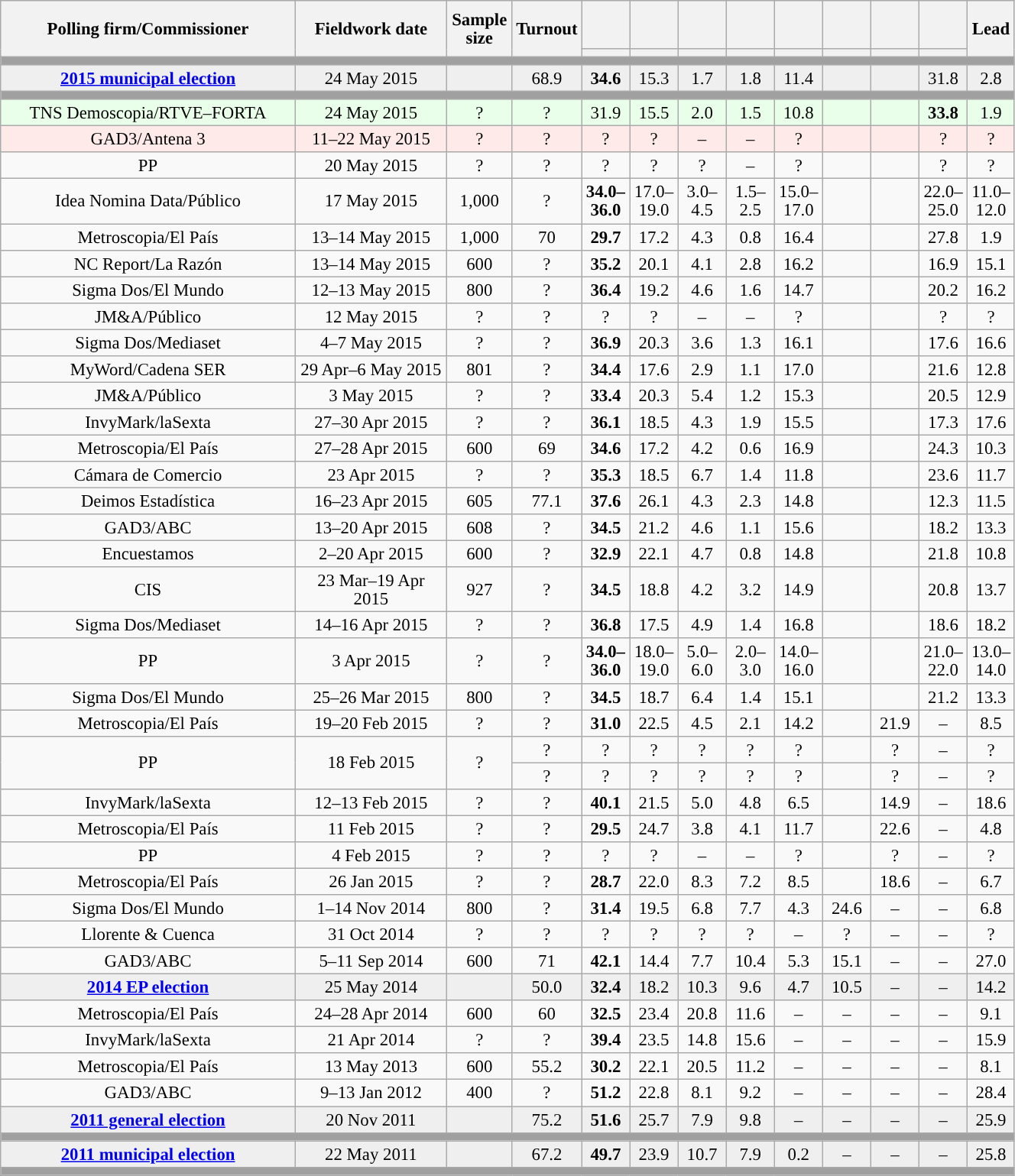<table class="wikitable collapsible collapsed" style="text-align:center; font-size:95%; line-height:16px;">
<tr style="height:42px;">
<th style="width:250px;" rowspan="2">Polling firm/Commissioner</th>
<th style="width:125px;" rowspan="2">Fieldwork date</th>
<th style="width:50px;" rowspan="2">Sample size</th>
<th style="width:45px;" rowspan="2">Turnout</th>
<th style="width:35px;"></th>
<th style="width:35px;"></th>
<th style="width:35px;"></th>
<th style="width:35px;"></th>
<th style="width:35px;"></th>
<th style="width:35px;"></th>
<th style="width:35px;"></th>
<th style="width:35px;"></th>
<th style="width:30px;" rowspan="2">Lead</th>
</tr>
<tr>
<th style="color:inherit;background:"></th>
<th style="color:inherit;background:"></th>
<th style="color:inherit;background:"></th>
<th style="color:inherit;background:"></th>
<th style="color:inherit;background:"></th>
<th style="color:inherit;background:"></th>
<th style="color:inherit;background:"></th>
<th style="color:inherit;background:"></th>
</tr>
<tr>
<td colspan="13" style="background:#A0A0A0"></td>
</tr>
<tr style="background:#EFEFEF;">
<td><strong><a href='#'>2015 municipal election</a></strong></td>
<td>24 May 2015</td>
<td></td>
<td>68.9</td>
<td><strong>34.6</strong><br></td>
<td>15.3<br></td>
<td>1.7<br></td>
<td>1.8<br></td>
<td>11.4<br></td>
<td></td>
<td></td>
<td>31.8<br></td>
<td style="background:">2.8</td>
</tr>
<tr>
<td colspan="13" style="background:#A0A0A0"></td>
</tr>
<tr style="background:#EAFFEA;">
<td>TNS Demoscopia/RTVE–FORTA</td>
<td>24 May 2015</td>
<td>?</td>
<td>?</td>
<td>31.9<br></td>
<td>15.5<br></td>
<td>2.0<br></td>
<td>1.5<br></td>
<td>10.8<br></td>
<td></td>
<td></td>
<td><strong>33.8</strong><br></td>
<td style="background:">1.9</td>
</tr>
<tr style="background:#FFEAEA;">
<td>GAD3/Antena 3</td>
<td>11–22 May 2015</td>
<td>?</td>
<td>?</td>
<td>?<br></td>
<td>?<br></td>
<td>–</td>
<td>–</td>
<td>?<br></td>
<td></td>
<td></td>
<td>?<br></td>
<td style="background:">?</td>
</tr>
<tr>
<td>PP</td>
<td>20 May 2015</td>
<td>?</td>
<td>?</td>
<td>?<br></td>
<td>?<br></td>
<td>?<br></td>
<td>–</td>
<td>?<br></td>
<td></td>
<td></td>
<td>?<br></td>
<td style="background:">?</td>
</tr>
<tr>
<td>Idea Nomina Data/Público</td>
<td>17 May 2015</td>
<td>1,000</td>
<td>?</td>
<td><strong>34.0–<br>36.0</strong><br></td>
<td>17.0–<br>19.0<br></td>
<td>3.0–<br>4.5<br></td>
<td>1.5–<br>2.5<br></td>
<td>15.0–<br>17.0<br></td>
<td></td>
<td></td>
<td>22.0–<br>25.0<br></td>
<td style="background:">11.0–<br>12.0</td>
</tr>
<tr>
<td>Metroscopia/El País</td>
<td>13–14 May 2015</td>
<td>1,000</td>
<td>70</td>
<td><strong>29.7</strong><br></td>
<td>17.2<br></td>
<td>4.3<br></td>
<td>0.8<br></td>
<td>16.4<br></td>
<td></td>
<td></td>
<td>27.8<br></td>
<td style="background:">1.9</td>
</tr>
<tr>
<td>NC Report/La Razón</td>
<td>13–14 May 2015</td>
<td>600</td>
<td>?</td>
<td><strong>35.2</strong><br></td>
<td>20.1<br></td>
<td>4.1<br></td>
<td>2.8<br></td>
<td>16.2<br></td>
<td></td>
<td></td>
<td>16.9<br></td>
<td style="background:">15.1</td>
</tr>
<tr>
<td>Sigma Dos/El Mundo</td>
<td>12–13 May 2015</td>
<td>800</td>
<td>?</td>
<td><strong>36.4</strong><br></td>
<td>19.2<br></td>
<td>4.6<br></td>
<td>1.6<br></td>
<td>14.7<br></td>
<td></td>
<td></td>
<td>20.2<br></td>
<td style="background:">16.2</td>
</tr>
<tr>
<td>JM&A/Público</td>
<td>12 May 2015</td>
<td>?</td>
<td>?</td>
<td>?<br></td>
<td>?<br></td>
<td>–</td>
<td>–</td>
<td>?<br></td>
<td></td>
<td></td>
<td>?<br></td>
<td style="background:">?</td>
</tr>
<tr>
<td>Sigma Dos/Mediaset</td>
<td>4–7 May 2015</td>
<td>?</td>
<td>?</td>
<td><strong>36.9</strong><br></td>
<td>20.3<br></td>
<td>3.6<br></td>
<td>1.3<br></td>
<td>16.1<br></td>
<td></td>
<td></td>
<td>17.6<br></td>
<td style="background:">16.6</td>
</tr>
<tr>
<td>MyWord/Cadena SER</td>
<td>29 Apr–6 May 2015</td>
<td>801</td>
<td>?</td>
<td><strong>34.4</strong><br></td>
<td>17.6<br></td>
<td>2.9<br></td>
<td>1.1<br></td>
<td>17.0<br></td>
<td></td>
<td></td>
<td>21.6<br></td>
<td style="background:">12.8</td>
</tr>
<tr>
<td>JM&A/Público</td>
<td>3 May 2015</td>
<td>?</td>
<td>?</td>
<td><strong>33.4</strong><br></td>
<td>20.3<br></td>
<td>5.4<br></td>
<td>1.2<br></td>
<td>15.3<br></td>
<td></td>
<td></td>
<td>20.5<br></td>
<td style="background:">12.9</td>
</tr>
<tr>
<td>InvyMark/laSexta</td>
<td>27–30 Apr 2015</td>
<td>?</td>
<td>?</td>
<td><strong>36.1</strong><br></td>
<td>18.5<br></td>
<td>4.3<br></td>
<td>1.9<br></td>
<td>15.5<br></td>
<td></td>
<td></td>
<td>17.3<br></td>
<td style="background:">17.6</td>
</tr>
<tr>
<td>Metroscopia/El País</td>
<td>27–28 Apr 2015</td>
<td>600</td>
<td>69</td>
<td><strong>34.6</strong><br></td>
<td>17.2<br></td>
<td>4.2<br></td>
<td>0.6<br></td>
<td>16.9<br></td>
<td></td>
<td></td>
<td>24.3<br></td>
<td style="background:">10.3</td>
</tr>
<tr>
<td>Cámara de Comercio</td>
<td>23 Apr 2015</td>
<td>?</td>
<td>?</td>
<td><strong>35.3</strong><br></td>
<td>18.5<br></td>
<td>6.7<br></td>
<td>1.4<br></td>
<td>11.8<br></td>
<td></td>
<td></td>
<td>23.6<br></td>
<td style="background:">11.7</td>
</tr>
<tr>
<td>Deimos Estadística</td>
<td>16–23 Apr 2015</td>
<td>605</td>
<td>77.1</td>
<td><strong>37.6</strong><br></td>
<td>26.1<br></td>
<td>4.3<br></td>
<td>2.3<br></td>
<td>14.8<br></td>
<td></td>
<td></td>
<td>12.3<br></td>
<td style="background:">11.5</td>
</tr>
<tr>
<td>GAD3/ABC</td>
<td>13–20 Apr 2015</td>
<td>608</td>
<td>?</td>
<td><strong>34.5</strong><br></td>
<td>21.2<br></td>
<td>4.6<br></td>
<td>1.1<br></td>
<td>15.6<br></td>
<td></td>
<td></td>
<td>18.2<br></td>
<td style="background:">13.3</td>
</tr>
<tr>
<td>Encuestamos</td>
<td>2–20 Apr 2015</td>
<td>600</td>
<td>?</td>
<td><strong>32.9</strong><br></td>
<td>22.1<br></td>
<td>4.7<br></td>
<td>0.8<br></td>
<td>14.8<br></td>
<td></td>
<td></td>
<td>21.8<br></td>
<td style="background:">10.8</td>
</tr>
<tr>
<td>CIS</td>
<td>23 Mar–19 Apr 2015</td>
<td>927</td>
<td>?</td>
<td><strong>34.5</strong><br></td>
<td>18.8<br></td>
<td>4.2<br></td>
<td>3.2<br></td>
<td>14.9<br></td>
<td></td>
<td></td>
<td>20.8<br></td>
<td style="background:">13.7</td>
</tr>
<tr>
<td>Sigma Dos/Mediaset</td>
<td>14–16 Apr 2015</td>
<td>?</td>
<td>?</td>
<td><strong>36.8</strong><br></td>
<td>17.5<br></td>
<td>4.9<br></td>
<td>1.4<br></td>
<td>16.8<br></td>
<td></td>
<td></td>
<td>18.6<br></td>
<td style="background:">18.2</td>
</tr>
<tr>
<td>PP</td>
<td>3 Apr 2015</td>
<td>?</td>
<td>?</td>
<td><strong>34.0–<br>36.0</strong></td>
<td>18.0–<br>19.0</td>
<td>5.0–<br>6.0</td>
<td>2.0–<br>3.0</td>
<td>14.0–<br>16.0</td>
<td></td>
<td></td>
<td>21.0–<br>22.0</td>
<td style="background:">13.0–<br>14.0</td>
</tr>
<tr>
<td>Sigma Dos/El Mundo</td>
<td>25–26 Mar 2015</td>
<td>800</td>
<td>?</td>
<td><strong>34.5</strong><br></td>
<td>18.7<br></td>
<td>6.4<br></td>
<td>1.4<br></td>
<td>15.1<br></td>
<td></td>
<td></td>
<td>21.2<br></td>
<td style="background:">13.3</td>
</tr>
<tr>
<td>Metroscopia/El País</td>
<td>19–20 Feb 2015</td>
<td>?</td>
<td>?</td>
<td><strong>31.0</strong><br></td>
<td>22.5<br></td>
<td>4.5<br></td>
<td>2.1<br></td>
<td>14.2<br></td>
<td></td>
<td>21.9<br></td>
<td>–</td>
<td style="background:">8.5</td>
</tr>
<tr>
<td rowspan="2">PP</td>
<td rowspan="2">18 Feb 2015</td>
<td rowspan="2">?</td>
<td>?</td>
<td>?<br></td>
<td>?<br></td>
<td>?<br></td>
<td>?<br></td>
<td>?<br></td>
<td></td>
<td>?<br></td>
<td>–</td>
<td style="background:">?</td>
</tr>
<tr>
<td>?</td>
<td>?<br></td>
<td>?<br></td>
<td>?<br></td>
<td>?<br></td>
<td>?<br></td>
<td></td>
<td>?<br></td>
<td>–</td>
<td style="background:">?</td>
</tr>
<tr>
<td>InvyMark/laSexta</td>
<td>12–13 Feb 2015</td>
<td>?</td>
<td>?</td>
<td><strong>40.1</strong><br></td>
<td>21.5<br></td>
<td>5.0<br></td>
<td>4.8<br></td>
<td>6.5<br></td>
<td></td>
<td>14.9<br></td>
<td>–</td>
<td style="background:">18.6</td>
</tr>
<tr>
<td>Metroscopia/El País</td>
<td>11 Feb 2015</td>
<td>?</td>
<td>?</td>
<td><strong>29.5</strong><br></td>
<td>24.7<br></td>
<td>3.8<br></td>
<td>4.1<br></td>
<td>11.7<br></td>
<td></td>
<td>22.6<br></td>
<td>–</td>
<td style="background:">4.8</td>
</tr>
<tr>
<td>PP</td>
<td>4 Feb 2015</td>
<td>?</td>
<td>?</td>
<td>?<br></td>
<td>?<br></td>
<td>–</td>
<td>–</td>
<td>?<br></td>
<td></td>
<td>?<br></td>
<td>–</td>
<td style="background:">?</td>
</tr>
<tr>
<td>Metroscopia/El País</td>
<td>26 Jan 2015</td>
<td>?</td>
<td>?</td>
<td><strong>28.7</strong><br></td>
<td>22.0<br></td>
<td>8.3<br></td>
<td>7.2<br></td>
<td>8.5<br></td>
<td></td>
<td>18.6<br></td>
<td>–</td>
<td style="background:">6.7</td>
</tr>
<tr>
<td>Sigma Dos/El Mundo</td>
<td>1–14 Nov 2014</td>
<td>800</td>
<td>?</td>
<td><strong>31.4</strong><br></td>
<td>19.5<br></td>
<td>6.8<br></td>
<td>7.7<br></td>
<td>4.3<br></td>
<td>24.6<br></td>
<td>–</td>
<td>–</td>
<td style="background:">6.8</td>
</tr>
<tr>
<td>Llorente & Cuenca</td>
<td>31 Oct 2014</td>
<td>?</td>
<td>?</td>
<td>?<br></td>
<td>?<br></td>
<td>?<br></td>
<td>?<br></td>
<td>–</td>
<td>?<br></td>
<td>–</td>
<td>–</td>
<td style="background:">?</td>
</tr>
<tr>
<td>GAD3/ABC</td>
<td>5–11 Sep 2014</td>
<td>600</td>
<td>71</td>
<td><strong>42.1</strong><br></td>
<td>14.4<br></td>
<td>7.7<br></td>
<td>10.4<br></td>
<td>5.3<br></td>
<td>15.1<br></td>
<td>–</td>
<td>–</td>
<td style="background:">27.0</td>
</tr>
<tr style="background:#EFEFEF;">
<td><strong><a href='#'>2014 EP election</a></strong></td>
<td>25 May 2014</td>
<td></td>
<td>50.0</td>
<td><strong>32.4</strong><br></td>
<td>18.2<br></td>
<td>10.3<br></td>
<td>9.6<br></td>
<td>4.7<br></td>
<td>10.5<br></td>
<td>–</td>
<td>–</td>
<td style="background:">14.2</td>
</tr>
<tr>
<td>Metroscopia/El País</td>
<td>24–28 Apr 2014</td>
<td>600</td>
<td>60</td>
<td><strong>32.5</strong><br></td>
<td>23.4<br></td>
<td>20.8<br></td>
<td>11.6<br></td>
<td>–</td>
<td>–</td>
<td>–</td>
<td>–</td>
<td style="background:">9.1</td>
</tr>
<tr>
<td>InvyMark/laSexta</td>
<td>21 Apr 2014</td>
<td>?</td>
<td>?</td>
<td><strong>39.4</strong><br></td>
<td>23.5<br></td>
<td>14.8<br></td>
<td>15.6<br></td>
<td>–</td>
<td>–</td>
<td>–</td>
<td>–</td>
<td style="background:">15.9</td>
</tr>
<tr>
<td>Metroscopia/El País</td>
<td>13 May 2013</td>
<td>600</td>
<td>55.2</td>
<td><strong>30.2</strong><br></td>
<td>22.1<br></td>
<td>20.5<br></td>
<td>11.2<br></td>
<td>–</td>
<td>–</td>
<td>–</td>
<td>–</td>
<td style="background:">8.1</td>
</tr>
<tr>
<td>GAD3/ABC</td>
<td>9–13 Jan 2012</td>
<td>400</td>
<td>?</td>
<td><strong>51.2</strong><br></td>
<td>22.8<br></td>
<td>8.1<br></td>
<td>9.2<br></td>
<td>–</td>
<td>–</td>
<td>–</td>
<td>–</td>
<td style="background:">28.4</td>
</tr>
<tr style="background:#EFEFEF;">
<td><strong><a href='#'>2011 general election</a></strong></td>
<td>20 Nov 2011</td>
<td></td>
<td>75.2</td>
<td><strong>51.6</strong><br></td>
<td>25.7<br></td>
<td>7.9<br></td>
<td>9.8<br></td>
<td>–</td>
<td>–</td>
<td>–</td>
<td>–</td>
<td style="background:">25.9</td>
</tr>
<tr>
<td colspan="13" style="background:#A0A0A0"></td>
</tr>
<tr style="background:#EFEFEF;">
<td><strong><a href='#'>2011 municipal election</a></strong></td>
<td>22 May 2011</td>
<td></td>
<td>67.2</td>
<td><strong>49.7</strong><br></td>
<td>23.9<br></td>
<td>10.7<br></td>
<td>7.9<br></td>
<td>0.2<br></td>
<td>–</td>
<td>–</td>
<td>–</td>
<td style="background:">25.8</td>
</tr>
<tr>
<td colspan="13" style="background:#A0A0A0"></td>
</tr>
</table>
